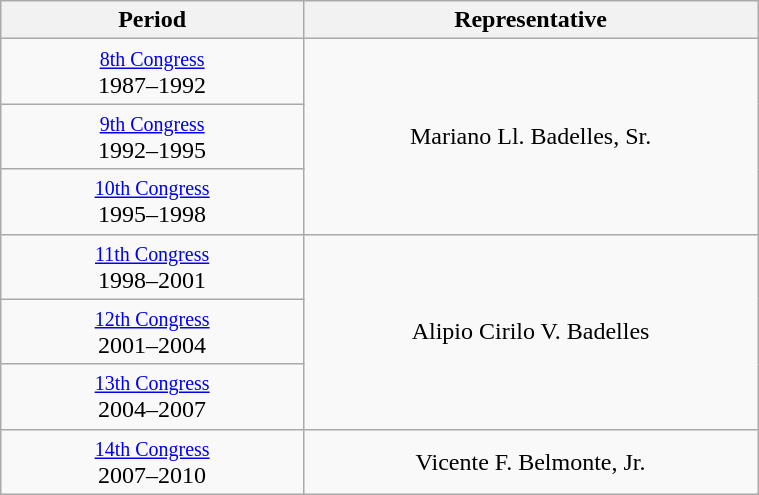<table class="wikitable" style="text-align:center; width:40%;">
<tr>
<th width="40%">Period</th>
<th>Representative</th>
</tr>
<tr>
<td><small><a href='#'>8th Congress</a></small><br>1987–1992</td>
<td rowspan="3">Mariano Ll. Badelles, Sr.</td>
</tr>
<tr>
<td><small><a href='#'>9th Congress</a></small><br>1992–1995</td>
</tr>
<tr>
<td><small><a href='#'>10th Congress</a></small><br>1995–1998</td>
</tr>
<tr>
<td><small><a href='#'>11th Congress</a></small><br>1998–2001</td>
<td rowspan="3">Alipio Cirilo V. Badelles</td>
</tr>
<tr>
<td><small><a href='#'>12th Congress</a></small><br>2001–2004</td>
</tr>
<tr>
<td><small><a href='#'>13th Congress</a></small><br>2004–2007</td>
</tr>
<tr>
<td><small><a href='#'>14th Congress</a></small><br>2007–2010</td>
<td>Vicente F. Belmonte, Jr.</td>
</tr>
</table>
